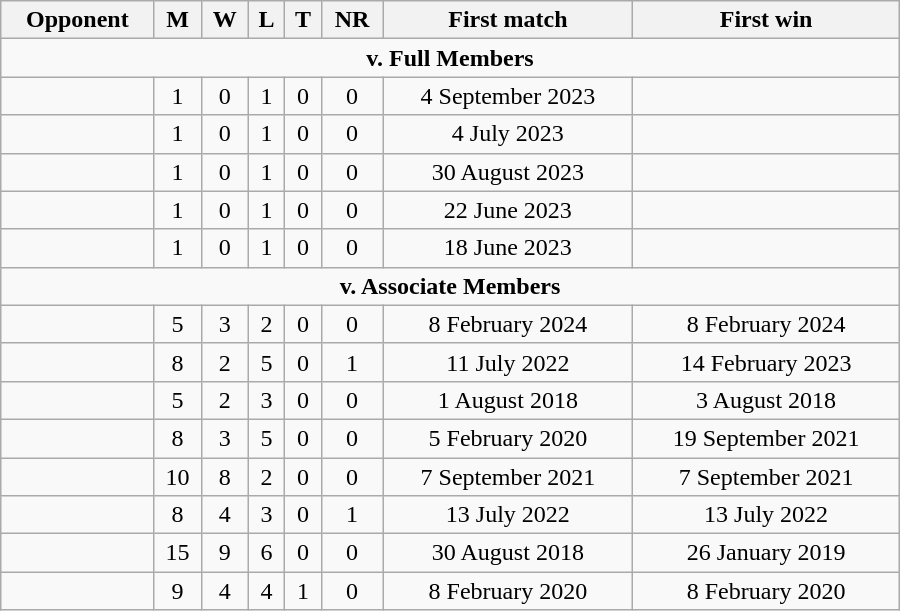<table class="wikitable" style="text-align: center; width: 600px;">
<tr>
<th>Opponent</th>
<th>M</th>
<th>W</th>
<th>L</th>
<th>T</th>
<th>NR</th>
<th>First match</th>
<th>First win</th>
</tr>
<tr>
<td colspan="8" style="text-align:center;"><strong>v. Full Members</strong></td>
</tr>
<tr>
<td style="text-align:left;"></td>
<td>1</td>
<td>0</td>
<td>1</td>
<td>0</td>
<td>0</td>
<td>4 September 2023</td>
<td></td>
</tr>
<tr>
<td style="text-align:left;"></td>
<td>1</td>
<td>0</td>
<td>1</td>
<td>0</td>
<td>0</td>
<td>4 July 2023</td>
<td></td>
</tr>
<tr>
<td style="text-align:left;"></td>
<td>1</td>
<td>0</td>
<td>1</td>
<td>0</td>
<td>0</td>
<td>30 August 2023</td>
<td></td>
</tr>
<tr>
<td style="text-align:left;"></td>
<td>1</td>
<td>0</td>
<td>1</td>
<td>0</td>
<td>0</td>
<td>22 June 2023</td>
<td></td>
</tr>
<tr>
<td style="text-align:left;"></td>
<td>1</td>
<td>0</td>
<td>1</td>
<td>0</td>
<td>0</td>
<td>18 June 2023</td>
<td></td>
</tr>
<tr>
<td colspan="8" align="center"><strong>v. Associate Members</strong></td>
</tr>
<tr>
<td style="text-align:left;"></td>
<td>5</td>
<td>3</td>
<td>2</td>
<td>0</td>
<td>0</td>
<td>8 February 2024</td>
<td>8 February 2024</td>
</tr>
<tr>
<td style="text-align:left;"></td>
<td>8</td>
<td>2</td>
<td>5</td>
<td>0</td>
<td>1</td>
<td>11 July 2022</td>
<td>14 February 2023</td>
</tr>
<tr>
<td style="text-align:left;"></td>
<td>5</td>
<td>2</td>
<td>3</td>
<td>0</td>
<td>0</td>
<td>1 August 2018</td>
<td>3 August 2018</td>
</tr>
<tr>
<td style="text-align:left;"></td>
<td>8</td>
<td>3</td>
<td>5</td>
<td>0</td>
<td>0</td>
<td>5 February 2020</td>
<td>19 September 2021</td>
</tr>
<tr>
<td style="text-align:left;"></td>
<td>10</td>
<td>8</td>
<td>2</td>
<td>0</td>
<td>0</td>
<td>7 September 2021</td>
<td>7 September 2021</td>
</tr>
<tr>
<td style="text-align:left;"></td>
<td>8</td>
<td>4</td>
<td>3</td>
<td>0</td>
<td>1</td>
<td>13 July 2022</td>
<td>13 July 2022</td>
</tr>
<tr>
<td style="text-align:left;"></td>
<td>15</td>
<td>9</td>
<td>6</td>
<td>0</td>
<td>0</td>
<td>30 August 2018</td>
<td>26 January 2019</td>
</tr>
<tr>
<td style="text-align:left;"></td>
<td>9</td>
<td>4</td>
<td>4</td>
<td>1</td>
<td>0</td>
<td>8 February 2020</td>
<td>8 February 2020</td>
</tr>
</table>
